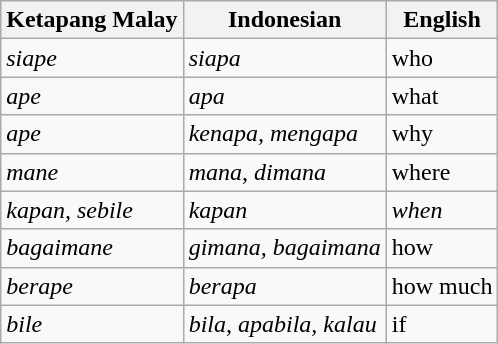<table class="wikitable">
<tr>
<th>Ketapang Malay</th>
<th>Indonesian</th>
<th>English</th>
</tr>
<tr>
<td><em>siape</em></td>
<td><em>siapa</em></td>
<td>who</td>
</tr>
<tr>
<td><em>ape</em></td>
<td><em>apa</em></td>
<td>what</td>
</tr>
<tr>
<td><em>ape</em></td>
<td><em>kenapa, mengapa</em></td>
<td>why</td>
</tr>
<tr>
<td><em>mane</em></td>
<td><em>mana, dimana</em></td>
<td>where</td>
</tr>
<tr>
<td><em>kapan, sebile</em></td>
<td><em>kapan</em></td>
<td><em>when</em></td>
</tr>
<tr>
<td><em>bagaimane</em></td>
<td><em>gimana, bagaimana</em></td>
<td>how</td>
</tr>
<tr>
<td><em>berape</em></td>
<td><em>berapa</em></td>
<td>how much</td>
</tr>
<tr>
<td><em>bile</em></td>
<td><em>bila, apabila, kalau</em></td>
<td>if</td>
</tr>
</table>
